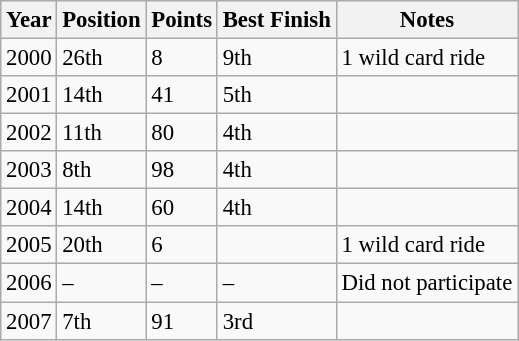<table class="wikitable" style="font-size: 95%;">
<tr>
<th>Year</th>
<th>Position</th>
<th>Points</th>
<th>Best Finish</th>
<th>Notes</th>
</tr>
<tr>
<td>2000</td>
<td>26th</td>
<td>8</td>
<td>9th</td>
<td>1 wild card ride</td>
</tr>
<tr>
<td>2001</td>
<td>14th</td>
<td>41</td>
<td>5th</td>
<td></td>
</tr>
<tr>
<td>2002</td>
<td>11th</td>
<td>80</td>
<td>4th</td>
<td></td>
</tr>
<tr>
<td>2003</td>
<td>8th</td>
<td>98</td>
<td>4th</td>
<td></td>
</tr>
<tr>
<td>2004</td>
<td>14th</td>
<td>60</td>
<td>4th</td>
<td></td>
</tr>
<tr>
<td>2005</td>
<td>20th</td>
<td>6</td>
<td></td>
<td>1 wild card ride</td>
</tr>
<tr>
<td>2006</td>
<td>–</td>
<td>–</td>
<td>–</td>
<td>Did not participate</td>
</tr>
<tr>
<td>2007</td>
<td>7th</td>
<td>91</td>
<td>3rd</td>
</tr>
</table>
